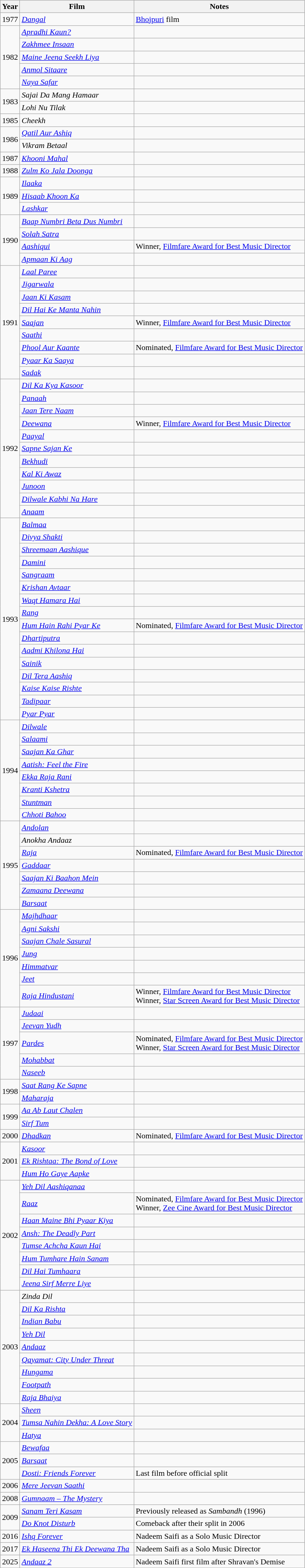<table class="wikitable sortable">
<tr>
<th>Year</th>
<th>Film</th>
<th>Notes</th>
</tr>
<tr>
<td>1977</td>
<td><em><a href='#'>Dangal</a> </em></td>
<td><a href='#'>Bhojpuri</a> film</td>
</tr>
<tr>
<td rowspan="5">1982</td>
<td><em><a href='#'>Apradhi Kaun?</a></em></td>
<td></td>
</tr>
<tr>
<td><em><a href='#'>Zakhmee Insaan</a> </em></td>
<td></td>
</tr>
<tr>
<td><em><a href='#'>Maine Jeena Seekh Liya</a></em></td>
<td></td>
</tr>
<tr>
<td><em><a href='#'>Anmol Sitaare</a></em></td>
<td></td>
</tr>
<tr>
<td><em><a href='#'>Naya Safar</a> </em></td>
<td></td>
</tr>
<tr>
<td rowspan="2">1983</td>
<td><em>Sajai Da Mang Hamaar</em></td>
<td></td>
</tr>
<tr>
<td><em>Lohi Nu Tilak</em></td>
<td></td>
</tr>
<tr>
<td>1985</td>
<td><em>Cheekh</em></td>
<td></td>
</tr>
<tr>
<td rowspan="2">1986</td>
<td><em><a href='#'>Qatil Aur Ashiq</a></em></td>
<td></td>
</tr>
<tr>
<td><em>Vikram Betaal</em></td>
<td></td>
</tr>
<tr>
<td>1987</td>
<td><em><a href='#'>Khooni Mahal</a></em></td>
<td></td>
</tr>
<tr>
<td>1988</td>
<td><em><a href='#'>Zulm Ko Jala Doonga</a></em></td>
<td></td>
</tr>
<tr>
<td rowspan="3">1989</td>
<td><em><a href='#'>Ilaaka</a></em></td>
<td></td>
</tr>
<tr>
<td><em><a href='#'>Hisaab Khoon Ka</a></em></td>
<td></td>
</tr>
<tr>
<td><em><a href='#'>Lashkar</a></em></td>
<td></td>
</tr>
<tr>
<td rowspan="4">1990</td>
<td><em><a href='#'>Baap Numbri Beta Dus Numbri</a></em></td>
<td></td>
</tr>
<tr>
<td><em><a href='#'>Solah Satra</a></em></td>
<td></td>
</tr>
<tr>
<td><em><a href='#'>Aashiqui</a></em></td>
<td>Winner, <a href='#'>Filmfare Award for Best Music Director</a></td>
</tr>
<tr>
<td><em><a href='#'>Apmaan Ki Aag</a></em></td>
<td></td>
</tr>
<tr>
<td rowspan="9">1991</td>
<td><em><a href='#'>Laal Paree</a></em></td>
<td></td>
</tr>
<tr>
<td><em><a href='#'>Jigarwala</a></em></td>
<td></td>
</tr>
<tr>
<td><em><a href='#'>Jaan Ki Kasam</a></em></td>
<td></td>
</tr>
<tr>
<td><em><a href='#'>Dil Hai Ke Manta Nahin</a></em></td>
<td></td>
</tr>
<tr>
<td><em><a href='#'>Saajan</a></em></td>
<td>Winner, <a href='#'>Filmfare Award for Best Music Director</a></td>
</tr>
<tr>
<td><em><a href='#'>Saathi</a></em></td>
<td></td>
</tr>
<tr>
<td><em><a href='#'>Phool Aur Kaante</a></em></td>
<td>Nominated, <a href='#'>Filmfare Award for Best Music Director</a></td>
</tr>
<tr>
<td><em><a href='#'>Pyaar Ka Saaya</a></em></td>
<td></td>
</tr>
<tr>
<td><em><a href='#'>Sadak</a></em></td>
<td></td>
</tr>
<tr>
<td rowspan="11">1992</td>
<td><em><a href='#'>Dil Ka Kya Kasoor</a></em></td>
<td></td>
</tr>
<tr>
<td><em><a href='#'>Panaah</a></em></td>
<td></td>
</tr>
<tr>
<td><em><a href='#'>Jaan Tere Naam</a></em></td>
<td></td>
</tr>
<tr>
<td><em><a href='#'>Deewana</a></em></td>
<td>Winner, <a href='#'>Filmfare Award for Best Music Director</a></td>
</tr>
<tr>
<td><em><a href='#'>Paayal</a></em></td>
<td></td>
</tr>
<tr>
<td><em><a href='#'>Sapne Sajan Ke</a></em></td>
<td></td>
</tr>
<tr>
<td><em><a href='#'>Bekhudi</a></em></td>
<td></td>
</tr>
<tr>
<td><em><a href='#'>Kal Ki Awaz</a></em></td>
<td></td>
</tr>
<tr>
<td><em><a href='#'>Junoon</a></em></td>
<td></td>
</tr>
<tr>
<td><em><a href='#'>Dilwale Kabhi Na Hare</a></em></td>
<td></td>
</tr>
<tr>
<td><em><a href='#'>Anaam</a></em></td>
<td></td>
</tr>
<tr>
<td rowspan="16">1993</td>
<td><em><a href='#'>Balmaa</a></em></td>
<td></td>
</tr>
<tr>
<td><em><a href='#'>Divya Shakti</a></em></td>
<td></td>
</tr>
<tr>
<td><em><a href='#'>Shreemaan Aashique</a></em></td>
<td></td>
</tr>
<tr>
<td><em><a href='#'>Damini</a></em></td>
<td></td>
</tr>
<tr>
<td><em><a href='#'>Sangraam</a></em></td>
<td></td>
</tr>
<tr>
<td><em><a href='#'>Krishan Avtaar</a></em></td>
<td></td>
</tr>
<tr>
<td><em><a href='#'>Waqt Hamara Hai</a></em></td>
<td></td>
</tr>
<tr>
<td><em><a href='#'>Rang</a></em></td>
<td></td>
</tr>
<tr>
<td><em><a href='#'>Hum Hain Rahi Pyar Ke</a></em></td>
<td>Nominated, <a href='#'>Filmfare Award for Best Music Director</a></td>
</tr>
<tr>
<td><em><a href='#'>Dhartiputra</a></em></td>
<td></td>
</tr>
<tr>
<td><em><a href='#'>Aadmi Khilona Hai</a></em></td>
<td></td>
</tr>
<tr>
<td><em><a href='#'>Sainik</a></em></td>
<td></td>
</tr>
<tr>
<td><em><a href='#'>Dil Tera Aashiq</a></em></td>
<td></td>
</tr>
<tr>
<td><em><a href='#'>Kaise Kaise Rishte</a></em></td>
<td></td>
</tr>
<tr>
<td><em><a href='#'>Tadipaar</a></em></td>
<td></td>
</tr>
<tr>
<td><em><a href='#'>Pyar Pyar</a></em></td>
<td></td>
</tr>
<tr>
<td rowspan="8">1994</td>
<td><em><a href='#'>Dilwale</a></em></td>
<td></td>
</tr>
<tr>
<td><em><a href='#'>Salaami</a></em></td>
<td></td>
</tr>
<tr>
<td><em><a href='#'>Saajan Ka Ghar</a></em></td>
<td></td>
</tr>
<tr>
<td><em><a href='#'>Aatish: Feel the Fire</a></em></td>
<td></td>
</tr>
<tr>
<td><em><a href='#'>Ekka Raja Rani</a></em></td>
<td></td>
</tr>
<tr>
<td><em><a href='#'>Kranti Kshetra</a></em></td>
<td></td>
</tr>
<tr>
<td><em><a href='#'>Stuntman</a></em></td>
<td></td>
</tr>
<tr>
<td><em><a href='#'>Chhoti Bahoo</a></em></td>
<td></td>
</tr>
<tr>
<td rowspan="7">1995</td>
<td><em><a href='#'>Andolan</a></em></td>
<td></td>
</tr>
<tr>
<td><em>Anokha Andaaz</em></td>
<td></td>
</tr>
<tr>
<td><em><a href='#'>Raja</a></em></td>
<td>Nominated, <a href='#'>Filmfare Award for Best Music Director</a></td>
</tr>
<tr>
<td><em><a href='#'>Gaddaar</a></em></td>
<td></td>
</tr>
<tr>
<td><em><a href='#'>Saajan Ki Baahon Mein</a></em></td>
<td></td>
</tr>
<tr>
<td><em><a href='#'>Zamaana Deewana</a></em></td>
<td></td>
</tr>
<tr>
<td><em><a href='#'>Barsaat</a></em></td>
<td></td>
</tr>
<tr>
<td rowspan="7">1996</td>
<td><em><a href='#'>Majhdhaar</a></em></td>
<td></td>
</tr>
<tr>
<td><em><a href='#'>Agni Sakshi</a></em></td>
<td></td>
</tr>
<tr>
<td><em><a href='#'>Saajan Chale Sasural</a></em></td>
<td></td>
</tr>
<tr>
<td><em><a href='#'>Jung</a></em></td>
<td></td>
</tr>
<tr>
<td><em><a href='#'>Himmatvar</a></em></td>
<td></td>
</tr>
<tr>
<td><em><a href='#'>Jeet</a></em></td>
<td></td>
</tr>
<tr>
<td><em><a href='#'>Raja Hindustani</a></em></td>
<td>Winner, <a href='#'>Filmfare Award for Best Music Director</a><br> Winner, <a href='#'>Star Screen Award for Best Music Director</a></td>
</tr>
<tr>
<td rowspan="5">1997</td>
<td><em><a href='#'>Judaai</a></em></td>
<td></td>
</tr>
<tr>
<td><em><a href='#'>Jeevan Yudh</a></em></td>
<td></td>
</tr>
<tr>
<td><em><a href='#'>Pardes</a></em></td>
<td>Nominated, <a href='#'>Filmfare Award for Best Music Director</a> <br> Winner, <a href='#'>Star Screen Award for Best Music Director</a></td>
</tr>
<tr>
<td><em><a href='#'>Mohabbat</a></em></td>
<td></td>
</tr>
<tr>
<td><em><a href='#'>Naseeb</a></em></td>
<td></td>
</tr>
<tr>
<td rowspan="2">1998</td>
<td><em><a href='#'>Saat Rang Ke Sapne</a></em></td>
<td></td>
</tr>
<tr>
<td><em><a href='#'>Maharaja</a></em></td>
<td></td>
</tr>
<tr>
<td rowspan="2">1999</td>
<td><em><a href='#'>Aa Ab Laut Chalen</a></em></td>
<td></td>
</tr>
<tr>
<td><em><a href='#'>Sirf Tum</a></em></td>
<td></td>
</tr>
<tr>
<td>2000</td>
<td><em><a href='#'>Dhadkan</a></em></td>
<td>Nominated, <a href='#'>Filmfare Award for Best Music Director</a></td>
</tr>
<tr>
<td rowspan="3">2001</td>
<td><em><a href='#'>Kasoor</a></em></td>
<td></td>
</tr>
<tr>
<td><em><a href='#'>Ek Rishtaa: The Bond of Love</a></em></td>
<td></td>
</tr>
<tr>
<td><em><a href='#'>Hum Ho Gaye Aapke</a></em></td>
<td></td>
</tr>
<tr>
<td rowspan="8">2002</td>
<td><em><a href='#'>Yeh Dil Aashiqanaa</a></em></td>
<td></td>
</tr>
<tr>
<td><em><a href='#'>Raaz</a></em></td>
<td>Nominated, <a href='#'>Filmfare Award for Best Music Director</a><br> Winner, <a href='#'>Zee Cine Award for Best Music Director</a></td>
</tr>
<tr>
<td><em><a href='#'>Haan Maine Bhi Pyaar Kiya</a></em></td>
<td></td>
</tr>
<tr>
<td><em><a href='#'>Ansh: The Deadly Part</a></em></td>
<td></td>
</tr>
<tr>
<td><em><a href='#'>Tumse Achcha Kaun Hai</a></em></td>
<td></td>
</tr>
<tr>
<td><em><a href='#'>Hum Tumhare Hain Sanam</a></em></td>
<td></td>
</tr>
<tr>
<td><em><a href='#'>Dil Hai Tumhaara</a></em></td>
<td></td>
</tr>
<tr>
<td><em><a href='#'>Jeena Sirf Merre Liye</a></em></td>
<td></td>
</tr>
<tr>
<td rowspan="9">2003</td>
<td><em>Zinda Dil</em></td>
<td></td>
</tr>
<tr>
<td><em><a href='#'>Dil Ka Rishta</a></em></td>
<td></td>
</tr>
<tr>
<td><em><a href='#'>Indian Babu</a></em></td>
<td></td>
</tr>
<tr>
<td><em><a href='#'>Yeh Dil</a></em></td>
<td></td>
</tr>
<tr>
<td><em><a href='#'>Andaaz</a></em></td>
<td></td>
</tr>
<tr>
<td><em><a href='#'>Qayamat: City Under Threat</a></em></td>
<td></td>
</tr>
<tr>
<td><em><a href='#'>Hungama</a></em></td>
<td></td>
</tr>
<tr>
<td><em><a href='#'>Footpath</a></em></td>
<td></td>
</tr>
<tr>
<td><em><a href='#'>Raja Bhaiya</a></em></td>
<td></td>
</tr>
<tr>
<td rowspan="3">2004</td>
<td><em><a href='#'>Sheen</a></em></td>
<td></td>
</tr>
<tr>
<td><em><a href='#'>Tumsa Nahin Dekha: A Love Story</a></em></td>
<td></td>
</tr>
<tr>
<td><em><a href='#'>Hatya</a></em></td>
<td></td>
</tr>
<tr>
<td rowspan="3">2005</td>
<td><em><a href='#'>Bewafaa</a></em></td>
<td></td>
</tr>
<tr>
<td><em><a href='#'>Barsaat</a></em></td>
<td></td>
</tr>
<tr>
<td><em><a href='#'>Dosti: Friends Forever</a></em></td>
<td>Last film before official split</td>
</tr>
<tr>
<td>2006</td>
<td><em><a href='#'>Mere Jeevan Saathi</a></em></td>
<td></td>
</tr>
<tr>
<td>2008</td>
<td><em><a href='#'>Gumnaam – The Mystery</a></em></td>
<td></td>
</tr>
<tr>
<td rowspan="2">2009</td>
<td><em><a href='#'>Sanam Teri Kasam</a></em></td>
<td>Previously released as <em>Sambandh</em> (1996)</td>
</tr>
<tr>
<td><em><a href='#'>Do Knot Disturb</a></em></td>
<td>Comeback after their split in 2006</td>
</tr>
<tr>
<td>2016</td>
<td><em><a href='#'>Ishq Forever</a></em></td>
<td>Nadeem Saifi as a Solo Music Director</td>
</tr>
<tr>
<td>2017</td>
<td><em><a href='#'>Ek Haseena Thi Ek Deewana Tha</a></em></td>
<td>Nadeem Saifi as a Solo Music Director</td>
</tr>
<tr>
<td>2025</td>
<td><em><a href='#'>Andaaz 2</a></em></td>
<td>Nadeem Saifi first film after Shravan's Demise</td>
</tr>
</table>
